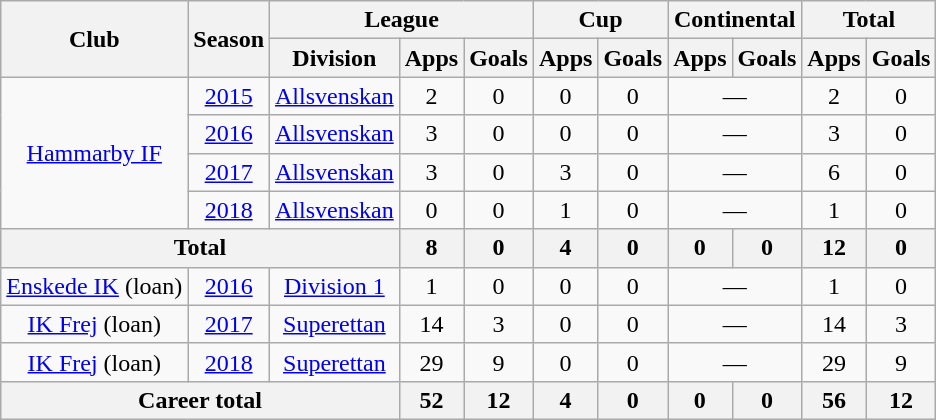<table class="wikitable" style="text-align:center;">
<tr>
<th rowspan="2">Club</th>
<th rowspan="2">Season</th>
<th colspan="3">League</th>
<th colspan="2">Cup</th>
<th colspan="2">Continental</th>
<th colspan="2">Total</th>
</tr>
<tr>
<th>Division</th>
<th>Apps</th>
<th>Goals</th>
<th>Apps</th>
<th>Goals</th>
<th>Apps</th>
<th>Goals</th>
<th>Apps</th>
<th>Goals</th>
</tr>
<tr>
<td rowspan="4"><a href='#'>Hammarby IF</a></td>
<td><a href='#'>2015</a></td>
<td><a href='#'>Allsvenskan</a></td>
<td>2</td>
<td>0</td>
<td>0</td>
<td>0</td>
<td colspan="2">—</td>
<td>2</td>
<td>0</td>
</tr>
<tr>
<td><a href='#'>2016</a></td>
<td><a href='#'>Allsvenskan</a></td>
<td>3</td>
<td>0</td>
<td>0</td>
<td>0</td>
<td colspan="2">—</td>
<td>3</td>
<td>0</td>
</tr>
<tr>
<td><a href='#'>2017</a></td>
<td><a href='#'>Allsvenskan</a></td>
<td>3</td>
<td>0</td>
<td>3</td>
<td>0</td>
<td colspan="2">—</td>
<td>6</td>
<td>0</td>
</tr>
<tr>
<td><a href='#'>2018</a></td>
<td><a href='#'>Allsvenskan</a></td>
<td>0</td>
<td>0</td>
<td>1</td>
<td>0</td>
<td colspan="2">—</td>
<td>1</td>
<td>0</td>
</tr>
<tr>
<th colspan=3>Total</th>
<th>8</th>
<th>0</th>
<th>4</th>
<th>0</th>
<th>0</th>
<th>0</th>
<th>12</th>
<th>0</th>
</tr>
<tr>
<td rowspan=1><a href='#'>Enskede IK</a> (loan)</td>
<td><a href='#'>2016</a></td>
<td><a href='#'>Division 1</a></td>
<td>1</td>
<td>0</td>
<td>0</td>
<td>0</td>
<td colspan="2">—</td>
<td>1</td>
<td>0</td>
</tr>
<tr>
<td><a href='#'>IK Frej</a> (loan)</td>
<td><a href='#'>2017</a></td>
<td><a href='#'>Superettan</a></td>
<td>14</td>
<td>3</td>
<td>0</td>
<td>0</td>
<td colspan="2">—</td>
<td>14</td>
<td>3</td>
</tr>
<tr>
<td><a href='#'>IK Frej</a> (loan)</td>
<td><a href='#'>2018</a></td>
<td><a href='#'>Superettan</a></td>
<td>29</td>
<td>9</td>
<td>0</td>
<td>0</td>
<td colspan="2">—</td>
<td>29</td>
<td>9</td>
</tr>
<tr>
<th colspan="3">Career total</th>
<th>52</th>
<th>12</th>
<th>4</th>
<th>0</th>
<th>0</th>
<th>0</th>
<th>56</th>
<th>12</th>
</tr>
</table>
